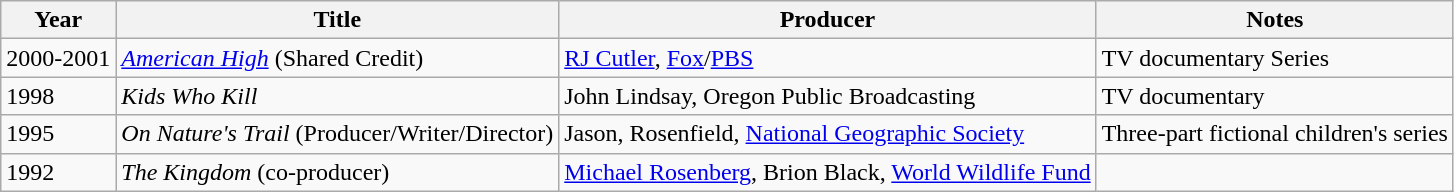<table class="wikitable">
<tr>
<th>Year</th>
<th>Title</th>
<th>Producer</th>
<th>Notes</th>
</tr>
<tr>
<td>2000-2001</td>
<td><a href='#'><em>American High</em></a> (Shared Credit)</td>
<td><a href='#'>RJ Cutler</a>, <a href='#'>Fox</a>/<a href='#'>PBS</a></td>
<td>TV documentary Series</td>
</tr>
<tr>
<td>1998</td>
<td><em>Kids Who Kill</em></td>
<td>John Lindsay, Oregon Public Broadcasting</td>
<td>TV documentary</td>
</tr>
<tr>
<td>1995</td>
<td><em>On Nature's Trail</em> (Producer/Writer/Director)</td>
<td>Jason, Rosenfield, <a href='#'>National Geographic Society</a></td>
<td>Three-part fictional children's series</td>
</tr>
<tr>
<td>1992</td>
<td><em>The Kingdom</em> (co-producer)</td>
<td><a href='#'>Michael Rosenberg</a>, Brion Black, <a href='#'>World Wildlife Fund</a></td>
<td></td>
</tr>
</table>
